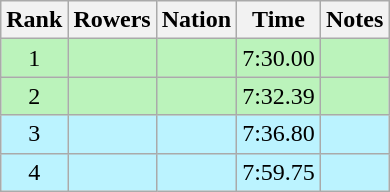<table class="wikitable sortable" style="text-align:center">
<tr>
<th>Rank</th>
<th>Rowers</th>
<th>Nation</th>
<th>Time</th>
<th>Notes</th>
</tr>
<tr bgcolor=bbf3bb>
<td>1</td>
<td align=left data-sort-value="Omelianovych, Mariya"></td>
<td align=left></td>
<td>7:30.00</td>
<td></td>
</tr>
<tr bgcolor=bbf3bb>
<td>2</td>
<td align=left></td>
<td align=left></td>
<td>7:32.39</td>
<td></td>
</tr>
<tr bgcolor=bbf3ff>
<td>3</td>
<td align=left data-sort-value="Laumann, Silken"></td>
<td align=left></td>
<td>7:36.80</td>
<td></td>
</tr>
<tr bgcolor=bbf3ff>
<td>4</td>
<td align=left data-sort-value="Andreae, Sally"></td>
<td align=left></td>
<td>7:59.75</td>
<td></td>
</tr>
</table>
